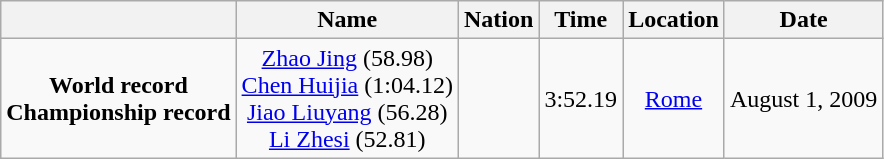<table class=wikitable style=text-align:center>
<tr>
<th></th>
<th>Name</th>
<th>Nation</th>
<th>Time</th>
<th>Location</th>
<th>Date</th>
</tr>
<tr>
<td><strong>World record</strong> <br> <strong>Championship record</strong></td>
<td><a href='#'>Zhao Jing</a> (58.98)<br><a href='#'>Chen Huijia</a> (1:04.12)<br><a href='#'>Jiao Liuyang</a> (56.28)<br><a href='#'>Li Zhesi</a> (52.81)</td>
<td></td>
<td align=left>3:52.19</td>
<td><a href='#'>Rome</a></td>
<td>August 1, 2009</td>
</tr>
</table>
